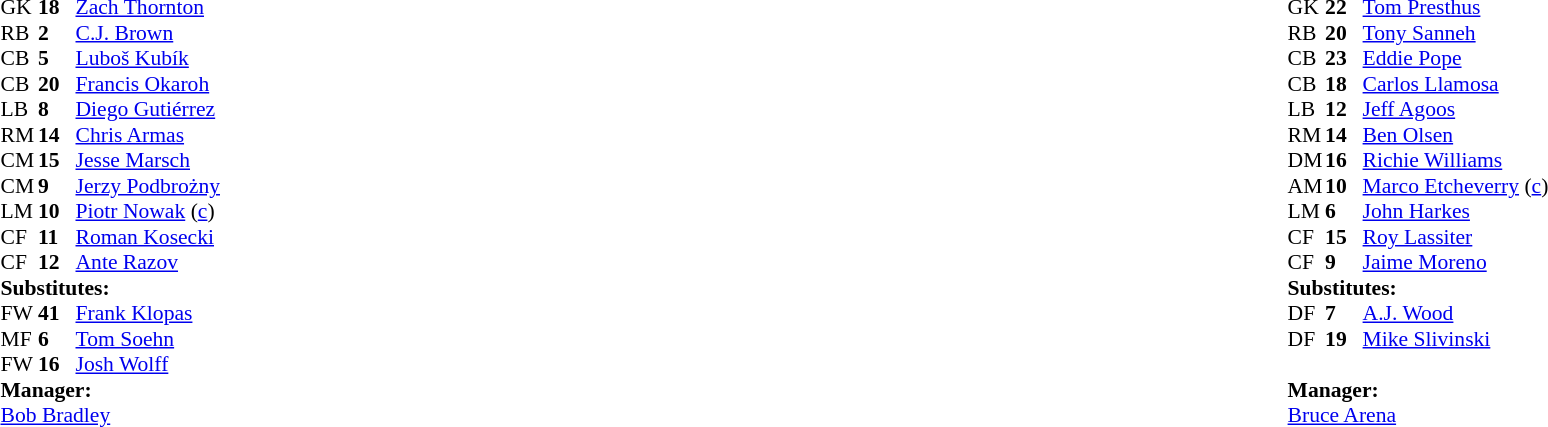<table style="width:100%">
<tr>
<td style="vertical-align:top; width:40%"><br><table style="font-size: 90%" cellspacing="0" cellpadding="0">
<tr>
<th width=25></th>
<th width=25></th>
</tr>
<tr>
<td>GK</td>
<td><strong>18</strong></td>
<td> <a href='#'>Zach Thornton</a></td>
</tr>
<tr>
<td>RB</td>
<td><strong>2</strong></td>
<td> <a href='#'>C.J. Brown</a></td>
</tr>
<tr>
<td>CB</td>
<td><strong>5</strong></td>
<td> <a href='#'>Luboš Kubík</a></td>
</tr>
<tr>
<td>CB</td>
<td><strong>20</strong></td>
<td> <a href='#'>Francis Okaroh</a></td>
</tr>
<tr>
<td>LB</td>
<td><strong>8</strong></td>
<td> <a href='#'>Diego Gutiérrez</a></td>
<td></td>
</tr>
<tr>
<td>RM</td>
<td><strong>14</strong></td>
<td> <a href='#'>Chris Armas</a></td>
</tr>
<tr>
<td>CM</td>
<td><strong>15</strong></td>
<td> <a href='#'>Jesse Marsch</a></td>
<td></td>
</tr>
<tr>
<td>CM</td>
<td><strong>9</strong></td>
<td> <a href='#'>Jerzy Podbrożny</a></td>
</tr>
<tr>
<td>LM</td>
<td><strong>10</strong></td>
<td> <a href='#'>Piotr Nowak</a> (<a href='#'>c</a>)</td>
<td></td>
</tr>
<tr>
<td>CF</td>
<td><strong>11</strong></td>
<td> <a href='#'>Roman Kosecki</a></td>
<td></td>
</tr>
<tr>
<td>CF</td>
<td><strong>12</strong></td>
<td> <a href='#'>Ante Razov</a></td>
<td></td>
<td></td>
</tr>
<tr>
<td colspan=3><strong>Substitutes:</strong></td>
</tr>
<tr>
<td>FW</td>
<td><strong>41</strong></td>
<td> <a href='#'>Frank Klopas</a></td>
<td></td>
</tr>
<tr>
<td>MF</td>
<td><strong>6</strong></td>
<td> <a href='#'>Tom Soehn</a></td>
<td></td>
</tr>
<tr>
<td>FW</td>
<td><strong>16</strong></td>
<td> <a href='#'>Josh Wolff</a></td>
<td></td>
</tr>
<tr>
<td colspan=3><strong>Manager:</strong></td>
</tr>
<tr>
<td colspan=3> <a href='#'>Bob Bradley</a></td>
</tr>
</table>
</td>
<td valign="top"></td>
<td style="vertical-align:top; width:50%"><br><table cellspacing="0" cellpadding="0" style="font-size:90%; margin:auto">
<tr>
<th width=25></th>
<th width=25></th>
</tr>
<tr>
<td>GK</td>
<td><strong>22</strong></td>
<td> <a href='#'>Tom Presthus</a></td>
</tr>
<tr>
<td>RB</td>
<td><strong>20</strong></td>
<td> <a href='#'>Tony Sanneh</a></td>
<td></td>
<td></td>
</tr>
<tr>
<td>CB</td>
<td><strong>23</strong></td>
<td> <a href='#'>Eddie Pope</a></td>
</tr>
<tr>
<td>CB</td>
<td><strong>18</strong></td>
<td> <a href='#'>Carlos Llamosa</a></td>
<td></td>
</tr>
<tr>
<td>LB</td>
<td><strong>12</strong></td>
<td> <a href='#'>Jeff Agoos</a></td>
</tr>
<tr>
<td>RM</td>
<td><strong>14</strong></td>
<td> <a href='#'>Ben Olsen</a></td>
</tr>
<tr>
<td>DM</td>
<td><strong>16</strong></td>
<td> <a href='#'>Richie Williams</a></td>
</tr>
<tr>
<td>AM</td>
<td><strong>10</strong></td>
<td> <a href='#'>Marco Etcheverry</a> (<a href='#'>c</a>)</td>
<td></td>
</tr>
<tr>
<td>LM</td>
<td><strong>6</strong></td>
<td> <a href='#'>John Harkes</a></td>
</tr>
<tr>
<td>CF</td>
<td><strong>15</strong></td>
<td> <a href='#'>Roy Lassiter</a></td>
</tr>
<tr>
<td>CF</td>
<td><strong>9</strong></td>
<td> <a href='#'>Jaime Moreno</a></td>
</tr>
<tr>
<td colspan=3><strong>Substitutes:</strong></td>
</tr>
<tr>
<td>DF</td>
<td><strong>7</strong></td>
<td> <a href='#'>A.J. Wood</a></td>
<td></td>
</tr>
<tr>
<td>DF</td>
<td><strong>19</strong></td>
<td> <a href='#'>Mike Slivinski</a></td>
<td></td>
</tr>
<tr>
<td> </td>
</tr>
<tr>
<td colspan=3><strong>Manager:</strong></td>
</tr>
<tr>
<td colspan=4> <a href='#'>Bruce Arena</a></td>
</tr>
</table>
</td>
</tr>
</table>
